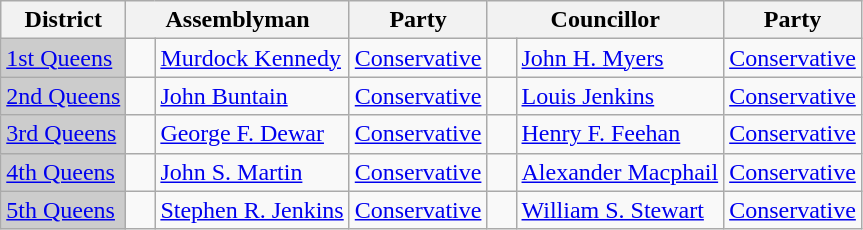<table class="wikitable">
<tr>
<th>District</th>
<th colspan="2">Assemblyman</th>
<th>Party</th>
<th colspan="2">Councillor</th>
<th>Party</th>
</tr>
<tr>
<td bgcolor="CCCCCC"><a href='#'>1st Queens</a></td>
<td>   </td>
<td><a href='#'>Murdock Kennedy</a></td>
<td><a href='#'>Conservative</a></td>
<td>   </td>
<td><a href='#'>John H. Myers</a></td>
<td><a href='#'>Conservative</a></td>
</tr>
<tr>
<td bgcolor="CCCCCC"><a href='#'>2nd Queens</a></td>
<td>   </td>
<td><a href='#'>John Buntain</a></td>
<td><a href='#'>Conservative</a></td>
<td>   </td>
<td><a href='#'>Louis Jenkins</a></td>
<td><a href='#'>Conservative</a></td>
</tr>
<tr>
<td bgcolor="CCCCCC"><a href='#'>3rd Queens</a></td>
<td>   </td>
<td><a href='#'>George F. Dewar</a></td>
<td><a href='#'>Conservative</a></td>
<td>   </td>
<td><a href='#'>Henry F. Feehan</a></td>
<td><a href='#'>Conservative</a></td>
</tr>
<tr>
<td bgcolor="CCCCCC"><a href='#'>4th Queens</a></td>
<td>   </td>
<td><a href='#'>John S. Martin</a></td>
<td><a href='#'>Conservative</a></td>
<td>   </td>
<td><a href='#'>Alexander Macphail</a></td>
<td><a href='#'>Conservative</a></td>
</tr>
<tr>
<td bgcolor="CCCCCC"><a href='#'>5th Queens</a></td>
<td>   </td>
<td><a href='#'>Stephen R. Jenkins</a></td>
<td><a href='#'>Conservative</a></td>
<td>   </td>
<td><a href='#'>William S. Stewart</a></td>
<td><a href='#'>Conservative</a></td>
</tr>
</table>
